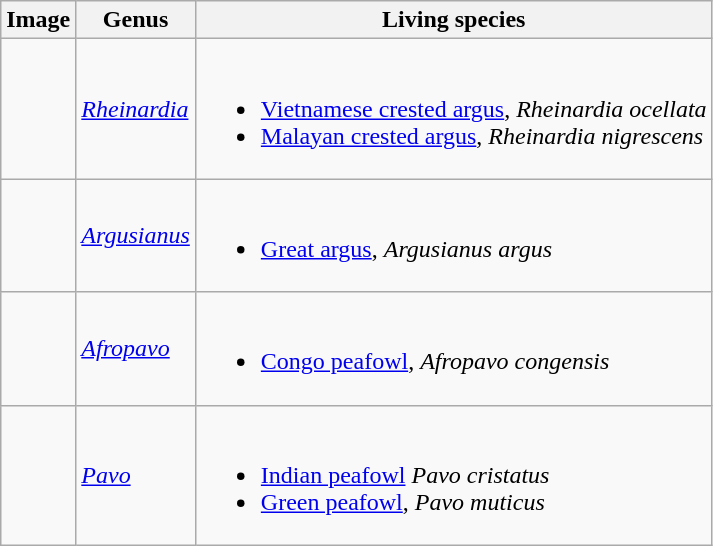<table class="wikitable">
<tr>
<th>Image</th>
<th>Genus</th>
<th>Living species</th>
</tr>
<tr>
<td></td>
<td><em><a href='#'>Rheinardia</a></em></td>
<td><br><ul><li><a href='#'>Vietnamese crested argus</a>, <em>Rheinardia ocellata</em></li><li><a href='#'>Malayan crested argus</a>, <em>Rheinardia nigrescens</em></li></ul></td>
</tr>
<tr>
<td></td>
<td><em><a href='#'>Argusianus</a></em></td>
<td><br><ul><li><a href='#'>Great argus</a>, <em>Argusianus argus</em></li></ul></td>
</tr>
<tr>
<td></td>
<td><em><a href='#'>Afropavo</a></em></td>
<td><br><ul><li><a href='#'>Congo peafowl</a>, <em>Afropavo congensis</em></li></ul></td>
</tr>
<tr>
<td></td>
<td><em><a href='#'>Pavo</a></em></td>
<td><br><ul><li><a href='#'>Indian peafowl</a> <em>Pavo cristatus</em></li><li><a href='#'>Green peafowl</a>, <em>Pavo muticus</em></li></ul></td>
</tr>
</table>
